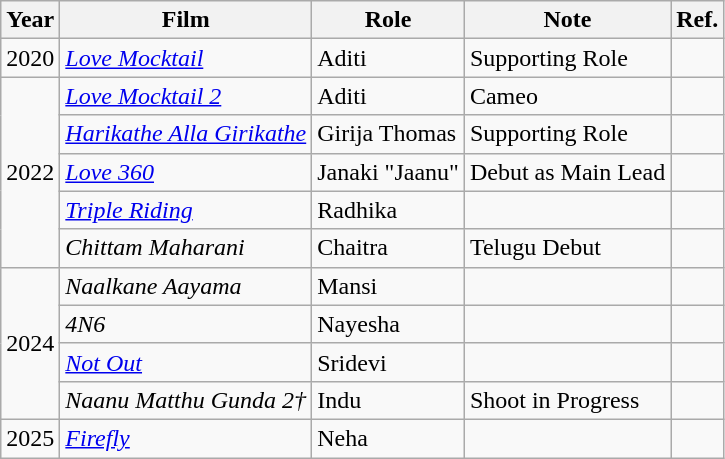<table class="wikitable sortable">
<tr>
<th>Year</th>
<th>Film</th>
<th>Role</th>
<th>Note</th>
<th>Ref.</th>
</tr>
<tr>
<td>2020</td>
<td><em><a href='#'>Love Mocktail</a></em></td>
<td>Aditi</td>
<td>Supporting Role</td>
<td></td>
</tr>
<tr>
<td rowspan="5">2022</td>
<td><em><a href='#'>Love Mocktail 2</a></em></td>
<td>Aditi</td>
<td>Cameo</td>
<td></td>
</tr>
<tr>
<td><em><a href='#'>Harikathe Alla Girikathe</a></em></td>
<td>Girija Thomas</td>
<td>Supporting Role</td>
<td></td>
</tr>
<tr>
<td><em><a href='#'>Love 360</a></em></td>
<td>Janaki "Jaanu"</td>
<td>Debut as Main Lead</td>
<td></td>
</tr>
<tr>
<td><em><a href='#'>Triple Riding</a></em></td>
<td>Radhika</td>
<td></td>
<td></td>
</tr>
<tr>
<td><em>Chittam Maharani</em></td>
<td>Chaitra</td>
<td>Telugu Debut</td>
<td></td>
</tr>
<tr>
<td rowspan="4">2024</td>
<td><em>Naalkane Aayama</em></td>
<td>Mansi</td>
<td></td>
<td></td>
</tr>
<tr>
<td><em>4N6</em></td>
<td>Nayesha</td>
<td></td>
<td></td>
</tr>
<tr>
<td><em><a href='#'>Not Out</a></em></td>
<td>Sridevi</td>
<td></td>
<td></td>
</tr>
<tr>
<td><em>Naanu Matthu Gunda 2†</em></td>
<td>Indu</td>
<td>Shoot in Progress</td>
<td></td>
</tr>
<tr>
<td>2025</td>
<td><em><a href='#'>Firefly</a></em></td>
<td>Neha</td>
<td></td>
<td></td>
</tr>
</table>
